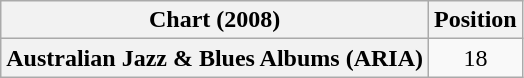<table class="wikitable plainrowheaders" style="text-align:center">
<tr>
<th scope="col">Chart (2008)</th>
<th scope="col">Position</th>
</tr>
<tr>
<th scope="row">Australian Jazz & Blues Albums (ARIA)</th>
<td>18</td>
</tr>
</table>
